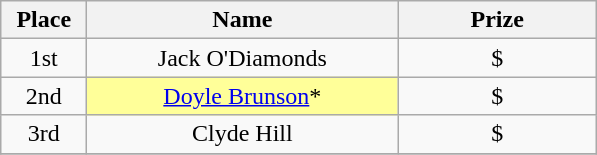<table class="wikitable">
<tr>
<th width="50">Place</th>
<th width="200">Name</th>
<th width="125">Prize</th>
</tr>
<tr>
<td align = "center">1st</td>
<td align = "center">Jack O'Diamonds</td>
<td align = "center">$</td>
</tr>
<tr>
<td align = "center">2nd</td>
<td align = "center" bgcolor="#FFFF99"><a href='#'>Doyle Brunson</a>*</td>
<td align = "center">$</td>
</tr>
<tr>
<td align = "center">3rd</td>
<td align = "center">Clyde Hill</td>
<td align = "center">$</td>
</tr>
<tr>
</tr>
</table>
